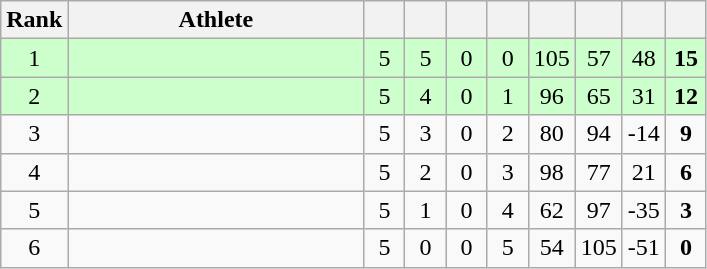<table class=wikitable style="text-align:center">
<tr>
<th width=20>Rank</th>
<th width=190>Athlete</th>
<th width=20></th>
<th width=20></th>
<th width=20></th>
<th width=20></th>
<th width=20></th>
<th width=20></th>
<th width=20></th>
<th width=20></th>
</tr>
<tr bgcolor="#ccffcc">
<td>1</td>
<td align=left></td>
<td>5</td>
<td>5</td>
<td>0</td>
<td>0</td>
<td>105</td>
<td>57</td>
<td>48</td>
<td><strong>15</strong></td>
</tr>
<tr bgcolor="#ccffcc">
<td>2</td>
<td align=left></td>
<td>5</td>
<td>4</td>
<td>0</td>
<td>1</td>
<td>96</td>
<td>65</td>
<td>31</td>
<td><strong>12</strong></td>
</tr>
<tr>
<td>3</td>
<td align=left></td>
<td>5</td>
<td>3</td>
<td>0</td>
<td>2</td>
<td>80</td>
<td>94</td>
<td>-14</td>
<td><strong>9</strong></td>
</tr>
<tr>
<td>4</td>
<td align=left></td>
<td>5</td>
<td>2</td>
<td>0</td>
<td>3</td>
<td>98</td>
<td>77</td>
<td>21</td>
<td><strong>6</strong></td>
</tr>
<tr>
<td>5</td>
<td align=left></td>
<td>5</td>
<td>1</td>
<td>0</td>
<td>4</td>
<td>62</td>
<td>97</td>
<td>-35</td>
<td><strong>3</strong></td>
</tr>
<tr>
<td>6</td>
<td align=left></td>
<td>5</td>
<td>0</td>
<td>0</td>
<td>5</td>
<td>54</td>
<td>105</td>
<td>-51</td>
<td><strong>0</strong></td>
</tr>
</table>
